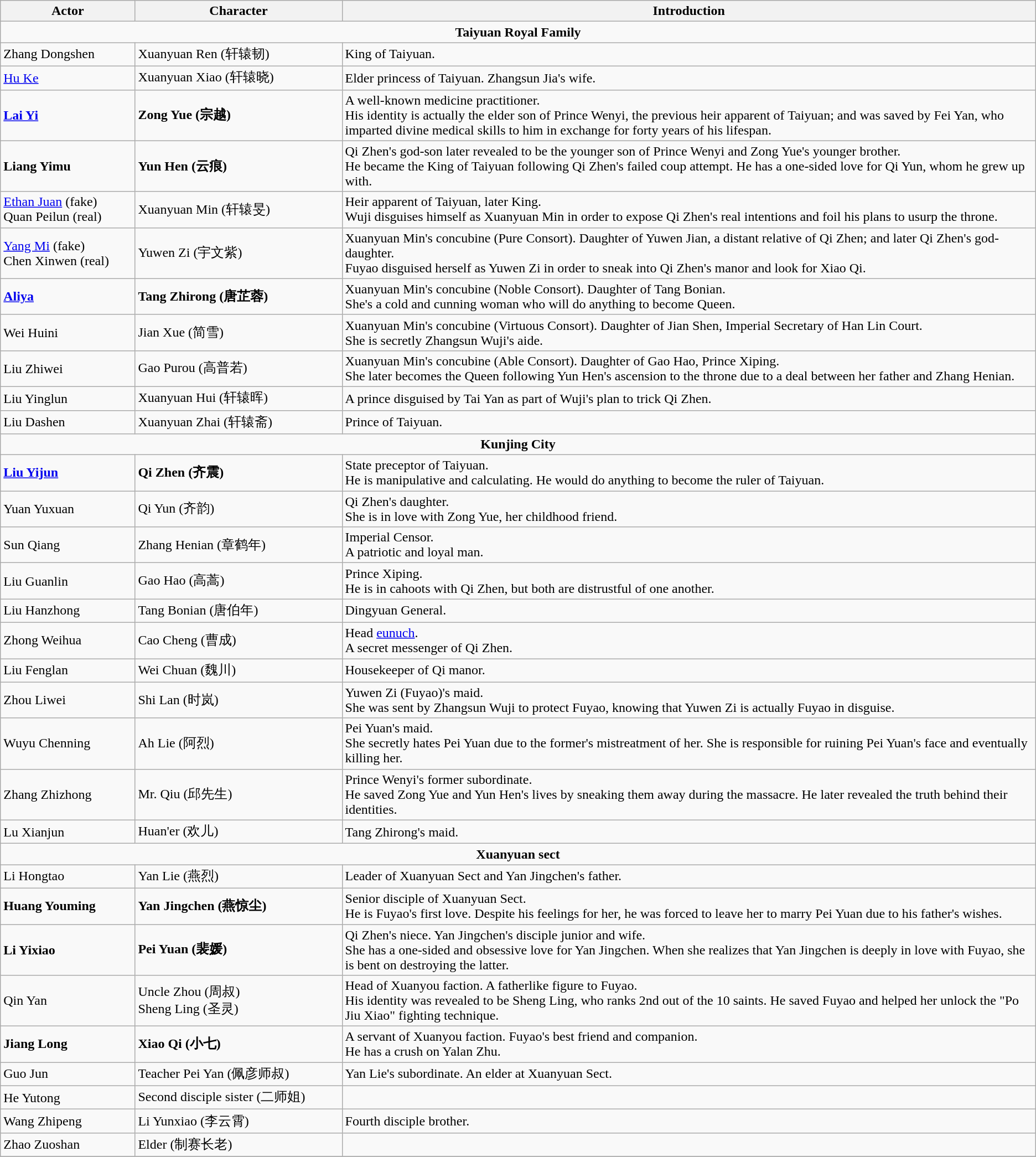<table class="wikitable">
<tr>
<th style="width:13%">Actor</th>
<th style="width:20%">Character</th>
<th>Introduction</th>
</tr>
<tr>
<td colspan=3 style="text-align:center;"><strong>Taiyuan Royal Family</strong></td>
</tr>
<tr>
<td>Zhang Dongshen</td>
<td>Xuanyuan Ren (轩辕韧)</td>
<td>King of Taiyuan.</td>
</tr>
<tr>
<td><a href='#'>Hu Ke</a></td>
<td>Xuanyuan Xiao (轩辕晓)</td>
<td>Elder princess of Taiyuan. Zhangsun Jia's wife.</td>
</tr>
<tr>
<td><strong><a href='#'>Lai Yi</a></strong></td>
<td><strong>Zong Yue (宗越)</strong></td>
<td>A well-known medicine practitioner.<br>His identity is actually the elder son of Prince Wenyi, the previous heir apparent of Taiyuan; and was saved by Fei Yan, who imparted divine medical skills to him in exchange for forty years of his lifespan.</td>
</tr>
<tr>
<td><strong>Liang Yimu</strong></td>
<td><strong>Yun Hen (云痕)</strong></td>
<td>Qi Zhen's god-son later revealed to be the younger son of Prince Wenyi and Zong Yue's younger brother.<br>He became the King of Taiyuan following Qi Zhen's failed coup attempt. He has a one-sided love for Qi Yun, whom he grew up with.</td>
</tr>
<tr>
<td><a href='#'>Ethan Juan</a> (fake)<br>Quan Peilun (real)</td>
<td>Xuanyuan Min (轩辕旻)</td>
<td>Heir apparent of Taiyuan, later King.<br>Wuji disguises himself as Xuanyuan Min in order to expose Qi Zhen's real intentions and foil his plans to usurp the throne.</td>
</tr>
<tr>
<td><a href='#'>Yang Mi</a> (fake)<br>Chen Xinwen (real)</td>
<td>Yuwen Zi (宇文紫)</td>
<td>Xuanyuan Min's concubine (Pure Consort). Daughter of Yuwen Jian, a distant relative of Qi Zhen; and later Qi Zhen's god-daughter.<br>Fuyao disguised herself as Yuwen Zi in order to sneak into Qi Zhen's manor and look for Xiao Qi.</td>
</tr>
<tr>
<td><strong><a href='#'>Aliya</a></strong></td>
<td><strong>Tang Zhirong (唐芷蓉)</strong></td>
<td>Xuanyuan Min's concubine (Noble Consort). Daughter of Tang Bonian.<br>She's a cold and cunning woman who will do anything to become Queen.</td>
</tr>
<tr>
<td>Wei Huini</td>
<td>Jian Xue (简雪)</td>
<td>Xuanyuan Min's concubine (Virtuous Consort). Daughter of Jian Shen, Imperial Secretary of Han Lin Court.<br>She is secretly Zhangsun Wuji's aide.</td>
</tr>
<tr>
<td>Liu Zhiwei</td>
<td>Gao Purou (高普若)</td>
<td>Xuanyuan Min's concubine (Able Consort). Daughter of Gao Hao, Prince Xiping.<br>She later becomes the Queen following Yun Hen's ascension to the throne due to a deal between her father and Zhang Henian.</td>
</tr>
<tr>
<td>Liu Yinglun</td>
<td>Xuanyuan Hui (轩辕晖)</td>
<td>A prince disguised by Tai Yan as part of Wuji's plan to trick Qi Zhen.</td>
</tr>
<tr>
<td>Liu Dashen</td>
<td>Xuanyuan Zhai (轩辕斋)</td>
<td>Prince of Taiyuan.</td>
</tr>
<tr>
<td colspan=3 style="text-align:center;"><strong>Kunjing City</strong></td>
</tr>
<tr>
<td><strong><a href='#'>Liu Yijun</a></strong></td>
<td><strong>Qi Zhen (齐震)</strong></td>
<td>State preceptor of Taiyuan.<br>He is manipulative and calculating. He would do anything to become the ruler of Taiyuan.</td>
</tr>
<tr>
<td>Yuan Yuxuan</td>
<td>Qi Yun (齐韵)</td>
<td>Qi Zhen's daughter.<br>She is in love with Zong Yue, her childhood friend.</td>
</tr>
<tr>
<td>Sun Qiang</td>
<td>Zhang Henian (章鹤年)</td>
<td>Imperial Censor.<br>A patriotic and loyal man.</td>
</tr>
<tr>
<td>Liu Guanlin</td>
<td>Gao Hao (高蒿)</td>
<td>Prince Xiping.<br>He is in cahoots with Qi Zhen, but both are distrustful of one another.</td>
</tr>
<tr>
<td>Liu Hanzhong</td>
<td>Tang Bonian (唐伯年)</td>
<td>Dingyuan General.</td>
</tr>
<tr>
<td>Zhong Weihua</td>
<td>Cao Cheng (曹成)</td>
<td>Head <a href='#'>eunuch</a>. <br>A secret messenger of Qi Zhen.</td>
</tr>
<tr>
<td>Liu Fenglan</td>
<td>Wei Chuan (魏川)</td>
<td>Housekeeper of Qi manor.</td>
</tr>
<tr>
<td>Zhou Liwei</td>
<td>Shi Lan (时岚)</td>
<td>Yuwen Zi (Fuyao)'s maid.<br>She was sent by Zhangsun Wuji to protect Fuyao, knowing that Yuwen Zi is actually Fuyao in disguise.</td>
</tr>
<tr>
<td>Wuyu Chenning</td>
<td>Ah Lie (阿烈)</td>
<td>Pei Yuan's maid.<br>She secretly hates Pei Yuan due to the former's mistreatment of her. She is responsible for ruining Pei Yuan's face and eventually killing her.</td>
</tr>
<tr>
<td>Zhang Zhizhong</td>
<td>Mr. Qiu (邱先生)</td>
<td>Prince Wenyi's former subordinate.<br>He saved Zong Yue and Yun Hen's lives by sneaking them away during the massacre. He later revealed the truth behind their identities.</td>
</tr>
<tr>
<td>Lu Xianjun</td>
<td>Huan'er (欢儿)</td>
<td>Tang Zhirong's maid.</td>
</tr>
<tr>
<td colspan=3 style="text-align:center;"><strong>Xuanyuan sect</strong></td>
</tr>
<tr>
<td>Li Hongtao</td>
<td>Yan Lie (燕烈)</td>
<td>Leader of Xuanyuan Sect and Yan Jingchen's father.</td>
</tr>
<tr>
<td><strong>Huang Youming</strong></td>
<td><strong>Yan Jingchen (燕惊尘)</strong></td>
<td>Senior disciple of Xuanyuan Sect.<br>He is Fuyao's first love. Despite his feelings for her, he was forced to leave her to marry Pei Yuan due to his father's wishes.</td>
</tr>
<tr>
<td><strong>Li Yixiao</strong></td>
<td><strong>Pei Yuan (裴媛)</strong></td>
<td>Qi Zhen's niece. Yan Jingchen's disciple junior and wife.<br>She has a one-sided and obsessive love for Yan Jingchen. When she realizes that Yan Jingchen is deeply in love with Fuyao, she is bent on destroying the latter.</td>
</tr>
<tr>
<td>Qin Yan</td>
<td>Uncle Zhou (周叔)<br>Sheng Ling (圣灵)</td>
<td>Head of Xuanyou faction. A fatherlike figure to Fuyao.<br>His identity was revealed to be Sheng Ling, who ranks 2nd out of the 10 saints. He saved Fuyao and helped her unlock the "Po Jiu Xiao" fighting technique.</td>
</tr>
<tr>
<td><strong>Jiang Long</strong></td>
<td><strong>Xiao Qi (小七)</strong></td>
<td>A servant of Xuanyou faction. Fuyao's best friend and companion.<br>He has a crush on Yalan Zhu.</td>
</tr>
<tr>
<td>Guo Jun</td>
<td>Teacher Pei Yan (佩彦师叔)</td>
<td>Yan Lie's subordinate. An elder at Xuanyuan Sect.</td>
</tr>
<tr>
<td>He Yutong</td>
<td>Second disciple sister (二师姐)</td>
<td></td>
</tr>
<tr>
<td>Wang Zhipeng</td>
<td>Li Yunxiao (李云霄)</td>
<td>Fourth disciple brother.</td>
</tr>
<tr>
<td>Zhao Zuoshan</td>
<td>Elder (制赛长老)</td>
<td></td>
</tr>
<tr>
</tr>
</table>
